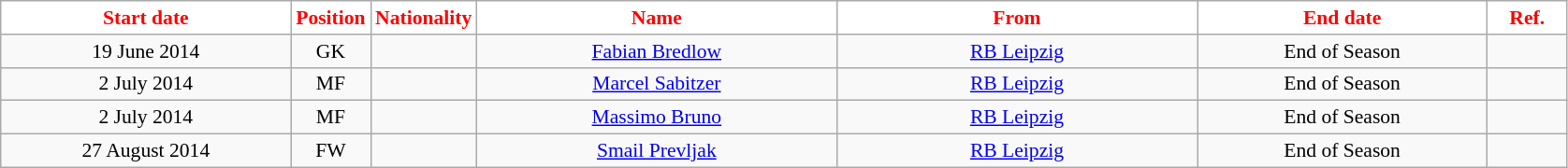<table class="wikitable"  style="text-align:center; font-size:90%; ">
<tr>
<th style="background:#FFFFFF; color:#FF0000; width:200px;">Start date</th>
<th style="background:#FFFFFF; color:#FF0000; width:50px;">Position</th>
<th style="background:#FFFFFF; color:#FF0000; width:50px;">Nationality</th>
<th style="background:#FFFFFF; color:#FF0000; width:250px;">Name</th>
<th style="background:#FFFFFF; color:#FF0000; width:250px;">From</th>
<th style="background:#FFFFFF; color:#FF0000; width:200px;">End date</th>
<th style="background:#FFFFFF; color:#FF0000; width:50px;">Ref.</th>
</tr>
<tr>
<td>19 June 2014</td>
<td>GK</td>
<td></td>
<td><a href='#'>Fabian Bredlow</a></td>
<td><a href='#'>RB Leipzig</a></td>
<td>End of Season</td>
<td></td>
</tr>
<tr>
<td>2 July 2014</td>
<td>MF</td>
<td></td>
<td><a href='#'>Marcel Sabitzer</a></td>
<td><a href='#'>RB Leipzig</a></td>
<td>End of Season</td>
<td></td>
</tr>
<tr>
<td>2 July 2014</td>
<td>MF</td>
<td></td>
<td><a href='#'>Massimo Bruno</a></td>
<td><a href='#'>RB Leipzig</a></td>
<td>End of Season</td>
<td></td>
</tr>
<tr>
<td>27 August 2014</td>
<td>FW</td>
<td></td>
<td><a href='#'>Smail Prevljak</a></td>
<td><a href='#'>RB Leipzig</a></td>
<td>End of Season</td>
<td></td>
</tr>
</table>
